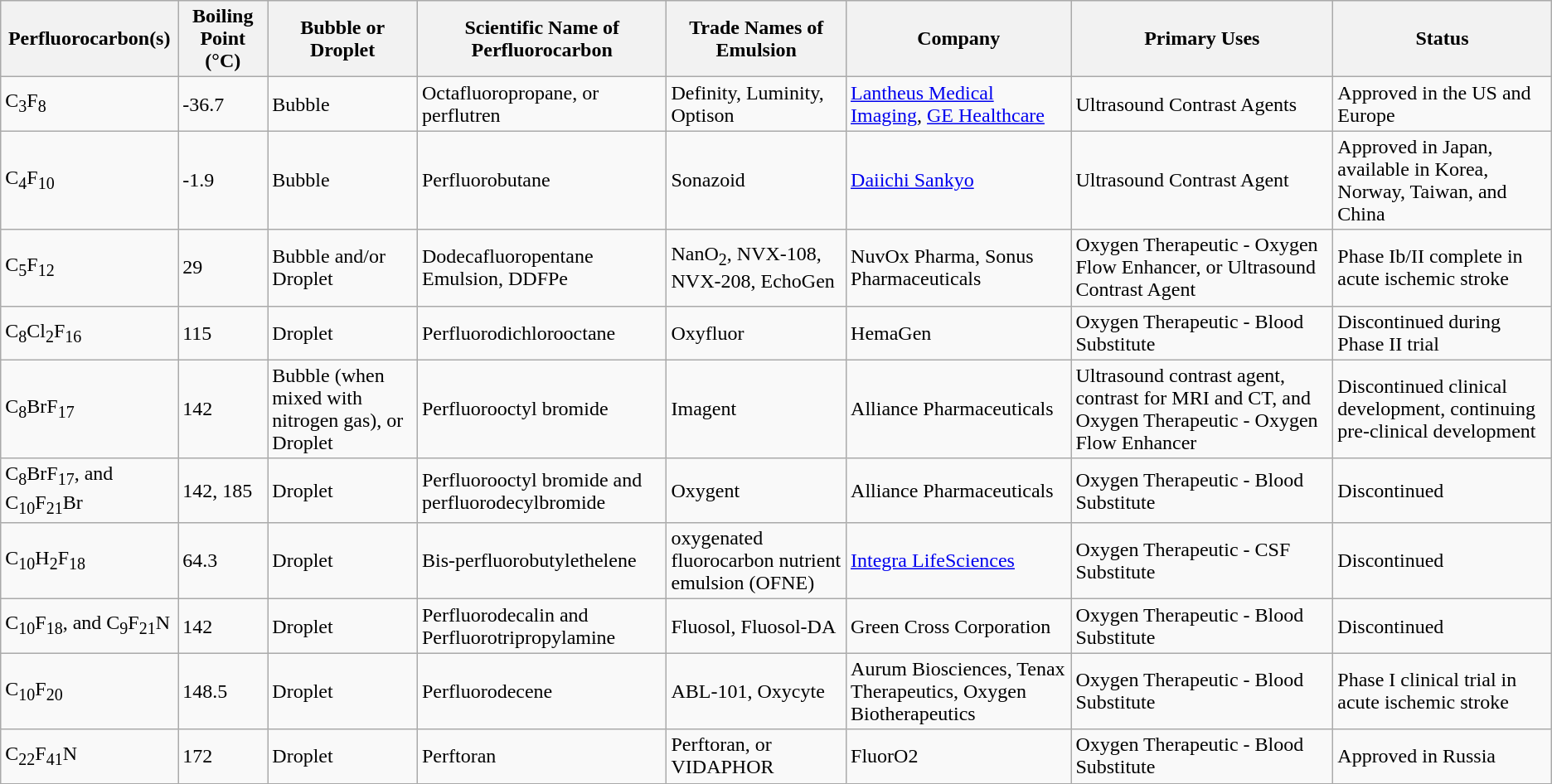<table class="wikitable">
<tr>
<th>Perfluorocarbon(s)</th>
<th>Boiling Point (°C)</th>
<th>Bubble or Droplet</th>
<th>Scientific Name of Perfluorocarbon</th>
<th>Trade Names of Emulsion</th>
<th>Company</th>
<th>Primary Uses</th>
<th>Status</th>
</tr>
<tr>
<td>C<sub>3</sub>F<sub>8</sub></td>
<td>-36.7</td>
<td>Bubble</td>
<td>Octafluoropropane, or perflutren</td>
<td>Definity, Luminity, Optison</td>
<td><a href='#'>Lantheus Medical Imaging</a>, <a href='#'>GE Healthcare</a></td>
<td>Ultrasound Contrast Agents</td>
<td>Approved in the US and Europe</td>
</tr>
<tr>
<td>C<sub>4</sub>F<sub>10</sub></td>
<td>-1.9</td>
<td>Bubble</td>
<td>Perfluorobutane</td>
<td>Sonazoid</td>
<td><a href='#'>Daiichi Sankyo</a></td>
<td>Ultrasound Contrast Agent</td>
<td>Approved in Japan, available in Korea, Norway, Taiwan, and China</td>
</tr>
<tr>
<td>C<sub>5</sub>F<sub>12</sub></td>
<td>29</td>
<td>Bubble and/or Droplet</td>
<td>Dodecafluoropentane Emulsion, DDFPe</td>
<td>NanO<sub>2</sub>, NVX-108, NVX-208, EchoGen</td>
<td>NuvOx Pharma, Sonus Pharmaceuticals</td>
<td>Oxygen Therapeutic - Oxygen Flow Enhancer, or Ultrasound Contrast Agent</td>
<td>Phase Ib/II complete in acute ischemic stroke</td>
</tr>
<tr>
<td>C<sub>8</sub>Cl<sub>2</sub>F<sub>16</sub></td>
<td>115</td>
<td>Droplet</td>
<td>Perfluorodichlorooctane</td>
<td>Oxyfluor</td>
<td>HemaGen</td>
<td>Oxygen Therapeutic - Blood Substitute</td>
<td>Discontinued during Phase II trial</td>
</tr>
<tr>
<td>C<sub>8</sub>BrF<sub>17</sub></td>
<td>142</td>
<td>Bubble (when mixed with nitrogen gas), or Droplet</td>
<td>Perfluorooctyl bromide</td>
<td>Imagent</td>
<td>Alliance Pharmaceuticals</td>
<td>Ultrasound contrast agent, contrast for MRI and CT, and Oxygen Therapeutic - Oxygen Flow Enhancer</td>
<td>Discontinued clinical development, continuing pre-clinical development</td>
</tr>
<tr>
<td>C<sub>8</sub>BrF<sub>17</sub>, and C<sub>10</sub>F<sub>21</sub>Br</td>
<td>142, 185</td>
<td>Droplet</td>
<td>Perfluorooctyl bromide and perfluorodecylbromide</td>
<td>Oxygent</td>
<td>Alliance Pharmaceuticals</td>
<td>Oxygen Therapeutic - Blood Substitute</td>
<td>Discontinued</td>
</tr>
<tr>
<td>C<sub>10</sub>H<sub>2</sub>F<sub>18</sub></td>
<td>64.3</td>
<td>Droplet</td>
<td>Bis-perfluorobutylethelene</td>
<td>oxygenated fluorocarbon nutrient emulsion (OFNE)</td>
<td><a href='#'>Integra LifeSciences</a></td>
<td>Oxygen Therapeutic - CSF Substitute</td>
<td>Discontinued</td>
</tr>
<tr>
<td>C<sub>10</sub>F<sub>18</sub>, and C<sub>9</sub>F<sub>21</sub>N</td>
<td>142</td>
<td>Droplet</td>
<td>Perfluorodecalin and Perfluorotripropylamine</td>
<td>Fluosol, Fluosol-DA</td>
<td>Green Cross Corporation</td>
<td>Oxygen Therapeutic - Blood Substitute</td>
<td>Discontinued</td>
</tr>
<tr>
<td>C<sub>10</sub>F<sub>20</sub></td>
<td>148.5</td>
<td>Droplet</td>
<td>Perfluorodecene</td>
<td>ABL-101, Oxycyte</td>
<td>Aurum Biosciences, Tenax Therapeutics, Oxygen Biotherapeutics</td>
<td>Oxygen Therapeutic - Blood Substitute</td>
<td>Phase I clinical trial in acute ischemic stroke</td>
</tr>
<tr>
<td>C<sub>22</sub>F<sub>41</sub>N</td>
<td>172</td>
<td>Droplet</td>
<td>Perftoran</td>
<td>Perftoran, or VIDAPHOR</td>
<td>FluorO2</td>
<td>Oxygen Therapeutic - Blood Substitute</td>
<td>Approved in Russia</td>
</tr>
</table>
